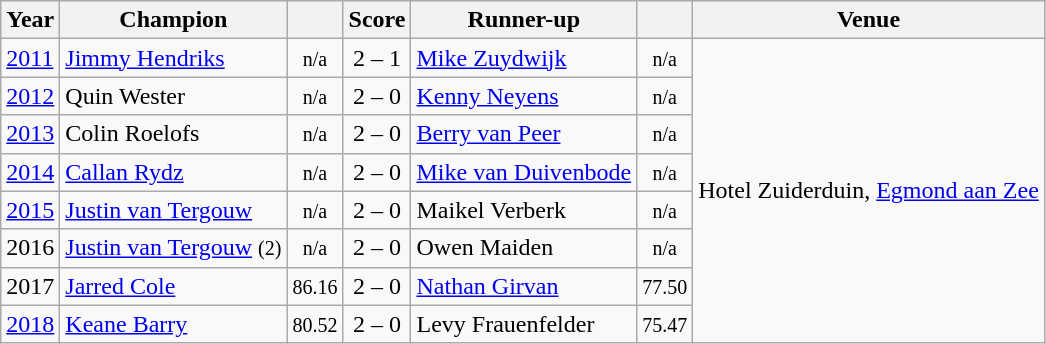<table class="wikitable sortable">
<tr>
<th>Year</th>
<th>Champion</th>
<th></th>
<th>Score</th>
<th>Runner-up</th>
<th></th>
<th>Venue</th>
</tr>
<tr>
<td><a href='#'>2011</a></td>
<td> <a href='#'>Jimmy Hendriks</a></td>
<td align=center><small><span>n/a</span></small></td>
<td align=center>2 – 1</td>
<td> <a href='#'>Mike Zuydwijk</a></td>
<td align=center><small><span>n/a</span></small></td>
<td rowspan=8>Hotel Zuiderduin, <a href='#'>Egmond aan Zee</a></td>
</tr>
<tr>
<td><a href='#'>2012</a></td>
<td> Quin Wester</td>
<td align=center><small><span>n/a</span></small></td>
<td align=center>2 – 0</td>
<td> <a href='#'>Kenny Neyens</a></td>
<td align=center><small><span>n/a</span></small></td>
</tr>
<tr>
<td><a href='#'>2013</a></td>
<td> Colin Roelofs</td>
<td align=center><small><span>n/a</span></small></td>
<td align=center>2 – 0</td>
<td> <a href='#'>Berry van Peer</a></td>
<td align=center><small><span>n/a</span></small></td>
</tr>
<tr>
<td><a href='#'>2014</a></td>
<td> <a href='#'>Callan Rydz</a></td>
<td align=center><small><span>n/a</span></small></td>
<td align=center>2 – 0</td>
<td> <a href='#'>Mike van Duivenbode</a></td>
<td align=center><small><span>n/a</span></small></td>
</tr>
<tr>
<td><a href='#'>2015</a></td>
<td> <a href='#'>Justin van Tergouw</a></td>
<td align=center><small><span>n/a</span></small></td>
<td align=center>2 – 0</td>
<td> Maikel Verberk</td>
<td align=center><small><span>n/a</span></small></td>
</tr>
<tr>
<td>2016</td>
<td> <a href='#'>Justin van Tergouw</a> <small>(2)</small></td>
<td align=center><small><span>n/a</span></small></td>
<td align=center>2 – 0</td>
<td> Owen Maiden</td>
<td align=center><small><span>n/a</span></small></td>
</tr>
<tr>
<td>2017</td>
<td> <a href='#'>Jarred Cole</a></td>
<td align=center><small><span>86.16</span></small></td>
<td align=center>2 – 0</td>
<td> <a href='#'>Nathan Girvan</a></td>
<td align=center><small><span>77.50</span></small></td>
</tr>
<tr>
<td><a href='#'>2018</a></td>
<td> <a href='#'>Keane Barry</a></td>
<td align=center><small><span>80.52</span></small></td>
<td align=center>2 – 0</td>
<td> Levy Frauenfelder</td>
<td align=center><small><span>75.47</span></small></td>
</tr>
</table>
